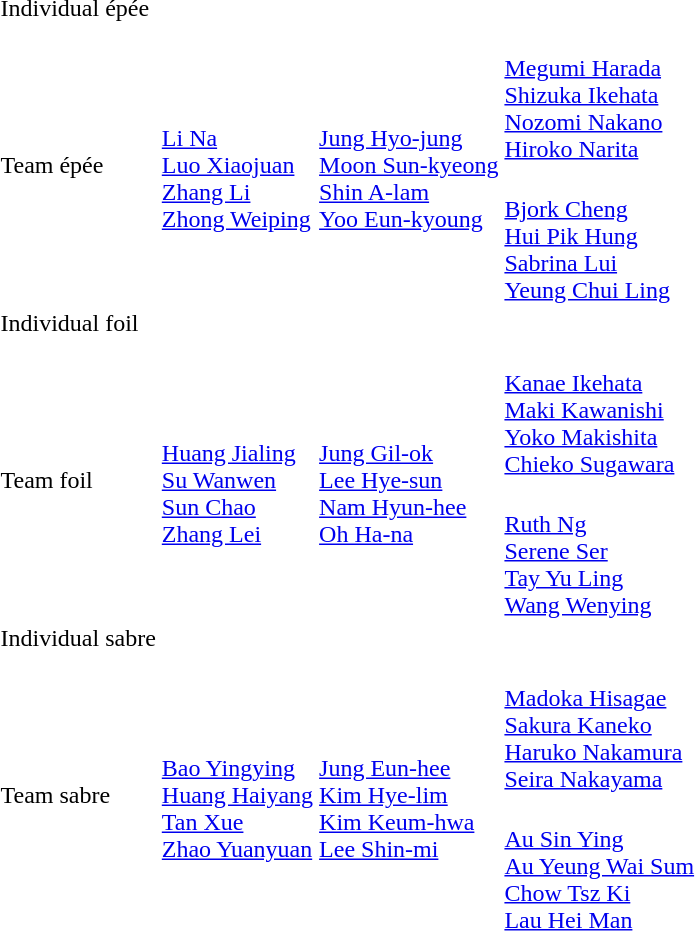<table>
<tr>
<td rowspan=2>Individual épée</td>
<td rowspan=2></td>
<td rowspan=2></td>
<td></td>
</tr>
<tr>
<td></td>
</tr>
<tr>
<td rowspan=2>Team épée</td>
<td rowspan=2><br><a href='#'>Li Na</a><br><a href='#'>Luo Xiaojuan</a><br><a href='#'>Zhang Li</a><br><a href='#'>Zhong Weiping</a></td>
<td rowspan=2><br><a href='#'>Jung Hyo-jung</a><br><a href='#'>Moon Sun-kyeong</a><br><a href='#'>Shin A-lam</a><br><a href='#'>Yoo Eun-kyoung</a></td>
<td><br><a href='#'>Megumi Harada</a><br><a href='#'>Shizuka Ikehata</a><br><a href='#'>Nozomi Nakano</a><br><a href='#'>Hiroko Narita</a></td>
</tr>
<tr>
<td><br><a href='#'>Bjork Cheng</a><br><a href='#'>Hui Pik Hung</a><br><a href='#'>Sabrina Lui</a><br><a href='#'>Yeung Chui Ling</a></td>
</tr>
<tr>
<td rowspan=2>Individual foil</td>
<td rowspan=2></td>
<td rowspan=2></td>
<td></td>
</tr>
<tr>
<td></td>
</tr>
<tr>
<td rowspan=2>Team foil</td>
<td rowspan=2><br><a href='#'>Huang Jialing</a><br><a href='#'>Su Wanwen</a><br><a href='#'>Sun Chao</a><br><a href='#'>Zhang Lei</a></td>
<td rowspan=2><br><a href='#'>Jung Gil-ok</a><br><a href='#'>Lee Hye-sun</a><br><a href='#'>Nam Hyun-hee</a><br><a href='#'>Oh Ha-na</a></td>
<td><br><a href='#'>Kanae Ikehata</a><br><a href='#'>Maki Kawanishi</a><br><a href='#'>Yoko Makishita</a><br><a href='#'>Chieko Sugawara</a></td>
</tr>
<tr>
<td><br><a href='#'>Ruth Ng</a><br><a href='#'>Serene Ser</a><br><a href='#'>Tay Yu Ling</a><br><a href='#'>Wang Wenying</a></td>
</tr>
<tr>
<td rowspan=2>Individual sabre</td>
<td rowspan=2></td>
<td rowspan=2></td>
<td></td>
</tr>
<tr>
<td></td>
</tr>
<tr>
<td rowspan=2>Team sabre</td>
<td rowspan=2><br><a href='#'>Bao Yingying</a><br><a href='#'>Huang Haiyang</a><br><a href='#'>Tan Xue</a><br><a href='#'>Zhao Yuanyuan</a></td>
<td rowspan=2><br><a href='#'>Jung Eun-hee</a><br><a href='#'>Kim Hye-lim</a><br><a href='#'>Kim Keum-hwa</a><br><a href='#'>Lee Shin-mi</a></td>
<td><br><a href='#'>Madoka Hisagae</a><br><a href='#'>Sakura Kaneko</a><br><a href='#'>Haruko Nakamura</a><br><a href='#'>Seira Nakayama</a></td>
</tr>
<tr>
<td><br><a href='#'>Au Sin Ying</a><br><a href='#'>Au Yeung Wai Sum</a><br><a href='#'>Chow Tsz Ki</a><br><a href='#'>Lau Hei Man</a></td>
</tr>
</table>
